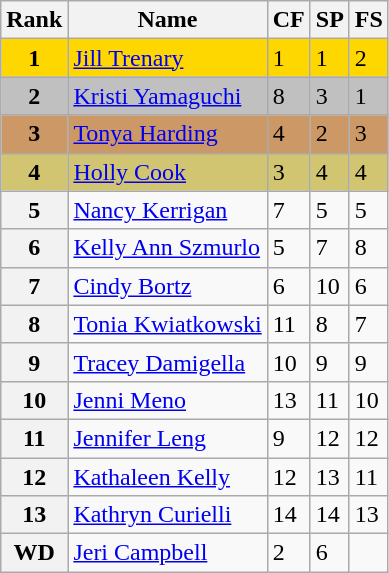<table class="wikitable">
<tr>
<th>Rank</th>
<th>Name</th>
<th>CF</th>
<th>SP</th>
<th>FS</th>
</tr>
<tr style="background:gold;">
<td style="text-align:center;"><strong>1</strong></td>
<td><a href='#'>Jill Trenary</a></td>
<td>1</td>
<td>1</td>
<td>2</td>
</tr>
<tr style="background:silver;">
<td style="text-align:center;"><strong>2</strong></td>
<td><a href='#'>Kristi Yamaguchi</a></td>
<td>8</td>
<td>3</td>
<td>1</td>
</tr>
<tr style="background:#c96;">
<td style="text-align:center;"><strong>3</strong></td>
<td><a href='#'>Tonya Harding</a></td>
<td>4</td>
<td>2</td>
<td>3</td>
</tr>
<tr style="background:#d1c571;">
<td style="text-align:center;"><strong>4</strong></td>
<td><a href='#'>Holly Cook</a></td>
<td>3</td>
<td>4</td>
<td>4</td>
</tr>
<tr>
<th>5</th>
<td><a href='#'>Nancy Kerrigan</a></td>
<td>7</td>
<td>5</td>
<td>5</td>
</tr>
<tr>
<th>6</th>
<td><a href='#'>Kelly Ann Szmurlo</a></td>
<td>5</td>
<td>7</td>
<td>8</td>
</tr>
<tr>
<th>7</th>
<td><a href='#'>Cindy Bortz</a></td>
<td>6</td>
<td>10</td>
<td>6</td>
</tr>
<tr>
<th>8</th>
<td><a href='#'>Tonia Kwiatkowski</a></td>
<td>11</td>
<td>8</td>
<td>7</td>
</tr>
<tr>
<th>9</th>
<td><a href='#'>Tracey Damigella</a></td>
<td>10</td>
<td>9</td>
<td>9</td>
</tr>
<tr>
<th>10</th>
<td><a href='#'>Jenni Meno</a></td>
<td>13</td>
<td>11</td>
<td>10</td>
</tr>
<tr>
<th>11</th>
<td><a href='#'>Jennifer Leng</a></td>
<td>9</td>
<td>12</td>
<td>12</td>
</tr>
<tr>
<th>12</th>
<td><a href='#'>Kathaleen Kelly</a></td>
<td>12</td>
<td>13</td>
<td>11</td>
</tr>
<tr>
<th>13</th>
<td><a href='#'>Kathryn Curielli</a></td>
<td>14</td>
<td>14</td>
<td>13</td>
</tr>
<tr>
<th>WD</th>
<td><a href='#'>Jeri Campbell</a></td>
<td>2</td>
<td>6</td>
<td></td>
</tr>
</table>
